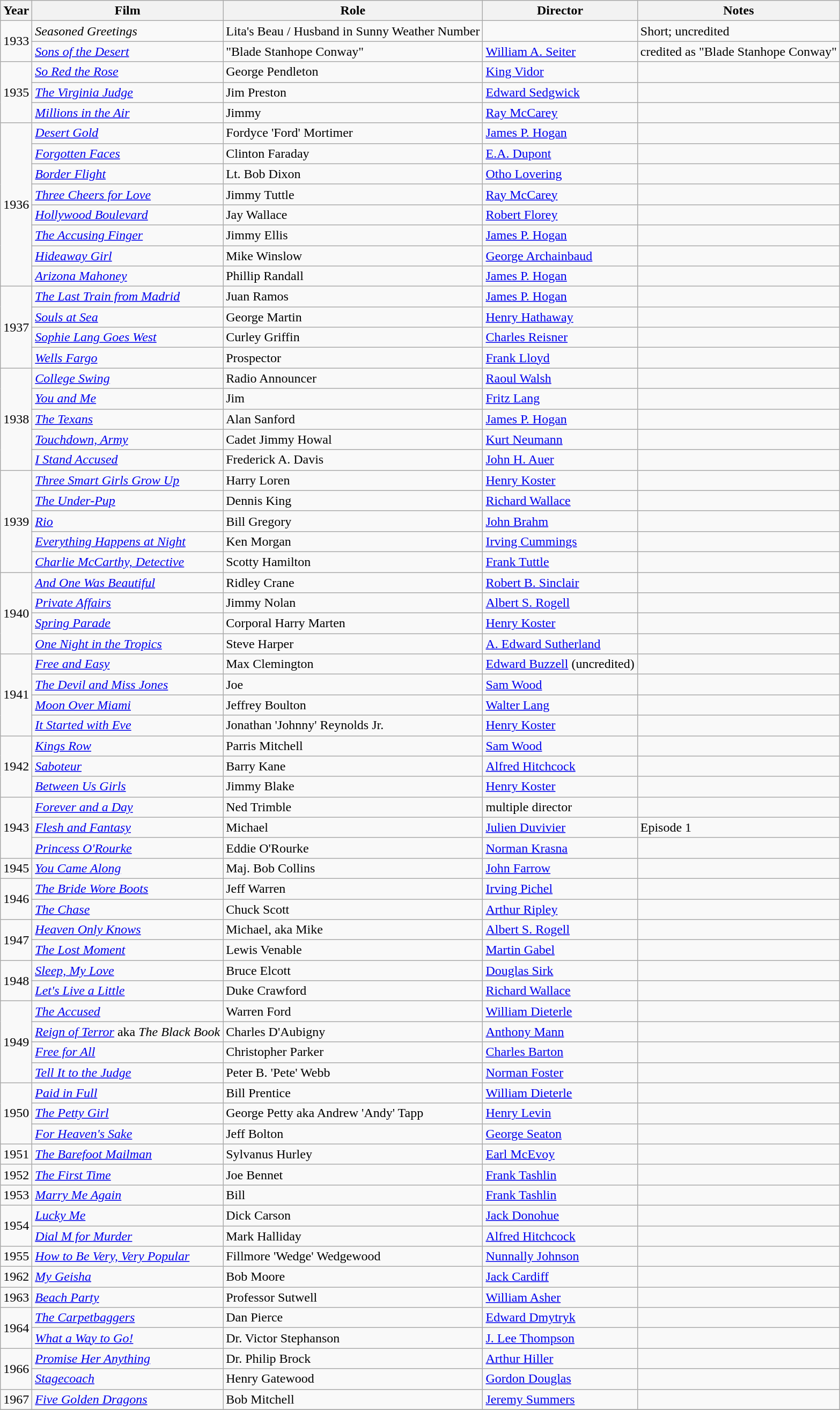<table class="wikitable sortable">
<tr>
<th>Year</th>
<th>Film</th>
<th>Role</th>
<th>Director</th>
<th class="unsortable">Notes</th>
</tr>
<tr>
<td rowspan=2>1933</td>
<td><em>Seasoned Greetings</em></td>
<td>Lita's Beau / Husband in Sunny Weather Number</td>
<td></td>
<td>Short; uncredited</td>
</tr>
<tr>
<td><em><a href='#'>Sons of the Desert</a></em></td>
<td>"Blade Stanhope Conway"</td>
<td><a href='#'>William A. Seiter</a></td>
<td>credited as "Blade Stanhope Conway"</td>
</tr>
<tr>
<td rowspan=3>1935</td>
<td><em><a href='#'>So Red the Rose</a></em></td>
<td>George Pendleton</td>
<td><a href='#'>King Vidor</a></td>
<td></td>
</tr>
<tr>
<td><em><a href='#'>The Virginia Judge</a></em></td>
<td>Jim Preston</td>
<td><a href='#'>Edward Sedgwick</a></td>
<td></td>
</tr>
<tr>
<td><em><a href='#'>Millions in the Air</a></em></td>
<td>Jimmy</td>
<td><a href='#'>Ray McCarey</a></td>
<td></td>
</tr>
<tr>
<td rowspan=8>1936</td>
<td><em><a href='#'>Desert Gold</a></em></td>
<td>Fordyce 'Ford' Mortimer</td>
<td><a href='#'>James P. Hogan</a></td>
<td></td>
</tr>
<tr>
<td><em><a href='#'>Forgotten Faces</a></em></td>
<td>Clinton Faraday</td>
<td><a href='#'>E.A. Dupont</a></td>
<td></td>
</tr>
<tr>
<td><em><a href='#'>Border Flight</a></em></td>
<td>Lt. Bob Dixon</td>
<td><a href='#'>Otho Lovering</a></td>
<td></td>
</tr>
<tr>
<td><em><a href='#'>Three Cheers for Love</a></em></td>
<td>Jimmy Tuttle</td>
<td><a href='#'>Ray McCarey</a></td>
<td></td>
</tr>
<tr>
<td><em><a href='#'>Hollywood Boulevard</a></em></td>
<td>Jay Wallace</td>
<td><a href='#'>Robert Florey</a></td>
<td></td>
</tr>
<tr>
<td><em><a href='#'>The Accusing Finger</a></em></td>
<td>Jimmy Ellis</td>
<td><a href='#'>James P. Hogan</a></td>
<td></td>
</tr>
<tr>
<td><em><a href='#'>Hideaway Girl</a></em></td>
<td>Mike Winslow</td>
<td><a href='#'>George Archainbaud</a></td>
<td></td>
</tr>
<tr>
<td><em><a href='#'>Arizona Mahoney</a></em></td>
<td>Phillip Randall</td>
<td><a href='#'>James P. Hogan</a></td>
<td></td>
</tr>
<tr>
<td rowspan=4>1937</td>
<td><em><a href='#'>The Last Train from Madrid</a></em></td>
<td>Juan Ramos</td>
<td><a href='#'>James P. Hogan</a></td>
<td></td>
</tr>
<tr>
<td><em><a href='#'>Souls at Sea</a></em></td>
<td>George Martin</td>
<td><a href='#'>Henry Hathaway</a></td>
<td></td>
</tr>
<tr>
<td><em><a href='#'>Sophie Lang Goes West</a></em></td>
<td>Curley Griffin</td>
<td><a href='#'>Charles Reisner</a></td>
<td></td>
</tr>
<tr>
<td><em><a href='#'>Wells Fargo</a></em></td>
<td>Prospector</td>
<td><a href='#'>Frank Lloyd</a></td>
<td></td>
</tr>
<tr>
<td rowspan=5>1938</td>
<td><em><a href='#'>College Swing</a></em></td>
<td>Radio Announcer</td>
<td><a href='#'>Raoul Walsh</a></td>
<td></td>
</tr>
<tr>
<td><em><a href='#'>You and Me</a></em></td>
<td>Jim</td>
<td><a href='#'>Fritz Lang</a></td>
<td></td>
</tr>
<tr>
<td><em><a href='#'>The Texans</a></em></td>
<td>Alan Sanford</td>
<td><a href='#'>James P. Hogan</a></td>
<td></td>
</tr>
<tr>
<td><em><a href='#'>Touchdown, Army</a></em></td>
<td>Cadet Jimmy Howal</td>
<td><a href='#'>Kurt Neumann</a></td>
<td></td>
</tr>
<tr>
<td><em><a href='#'>I Stand Accused</a></em></td>
<td>Frederick A. Davis</td>
<td><a href='#'>John H. Auer</a></td>
<td></td>
</tr>
<tr>
<td rowspan=5>1939</td>
<td><em><a href='#'>Three Smart Girls Grow Up</a></em></td>
<td>Harry Loren</td>
<td><a href='#'>Henry Koster</a></td>
<td></td>
</tr>
<tr>
<td><em><a href='#'>The Under-Pup</a></em></td>
<td>Dennis King</td>
<td><a href='#'>Richard Wallace</a></td>
<td></td>
</tr>
<tr>
<td><em><a href='#'>Rio</a></em></td>
<td>Bill Gregory</td>
<td><a href='#'>John Brahm</a></td>
<td></td>
</tr>
<tr>
<td><em><a href='#'>Everything Happens at Night</a></em></td>
<td>Ken Morgan</td>
<td><a href='#'>Irving Cummings</a></td>
<td></td>
</tr>
<tr>
<td><em><a href='#'>Charlie McCarthy, Detective</a></em></td>
<td>Scotty Hamilton</td>
<td><a href='#'>Frank Tuttle</a></td>
<td></td>
</tr>
<tr>
<td rowspan=4>1940</td>
<td><em><a href='#'>And One Was Beautiful</a></em></td>
<td>Ridley Crane</td>
<td><a href='#'>Robert B. Sinclair</a></td>
<td></td>
</tr>
<tr>
<td><em><a href='#'>Private Affairs</a></em></td>
<td>Jimmy Nolan</td>
<td><a href='#'>Albert S. Rogell</a></td>
<td></td>
</tr>
<tr>
<td><em><a href='#'>Spring Parade</a></em></td>
<td>Corporal Harry Marten</td>
<td><a href='#'>Henry Koster</a></td>
<td></td>
</tr>
<tr>
<td><em><a href='#'>One Night in the Tropics</a></em></td>
<td>Steve Harper</td>
<td><a href='#'>A. Edward Sutherland</a></td>
<td></td>
</tr>
<tr>
<td rowspan=4>1941</td>
<td><em><a href='#'>Free and Easy</a></em></td>
<td>Max Clemington</td>
<td><a href='#'>Edward Buzzell</a> (uncredited)</td>
<td></td>
</tr>
<tr>
<td><em><a href='#'>The Devil and Miss Jones</a></em></td>
<td>Joe</td>
<td><a href='#'>Sam Wood</a></td>
<td></td>
</tr>
<tr>
<td><em><a href='#'>Moon Over Miami</a></em></td>
<td>Jeffrey Boulton</td>
<td><a href='#'>Walter Lang</a></td>
<td></td>
</tr>
<tr>
<td><em><a href='#'>It Started with Eve</a></em></td>
<td>Jonathan 'Johnny' Reynolds Jr.</td>
<td><a href='#'>Henry Koster</a></td>
<td></td>
</tr>
<tr>
<td rowspan=3>1942</td>
<td><em><a href='#'>Kings Row</a></em></td>
<td>Parris Mitchell</td>
<td><a href='#'>Sam Wood</a></td>
<td></td>
</tr>
<tr>
<td><em><a href='#'>Saboteur</a></em></td>
<td>Barry Kane</td>
<td><a href='#'>Alfred Hitchcock</a></td>
<td></td>
</tr>
<tr>
<td><em><a href='#'>Between Us Girls</a></em></td>
<td>Jimmy Blake</td>
<td><a href='#'>Henry Koster</a></td>
<td></td>
</tr>
<tr>
<td rowspan=3>1943</td>
<td><em><a href='#'>Forever and a Day</a></em></td>
<td>Ned Trimble</td>
<td>multiple director</td>
<td></td>
</tr>
<tr>
<td><em><a href='#'>Flesh and Fantasy</a></em></td>
<td>Michael</td>
<td><a href='#'>Julien Duvivier</a></td>
<td>Episode 1</td>
</tr>
<tr>
<td><em><a href='#'>Princess O'Rourke</a></em></td>
<td>Eddie O'Rourke</td>
<td><a href='#'>Norman Krasna</a></td>
<td></td>
</tr>
<tr>
<td>1945</td>
<td><em><a href='#'>You Came Along</a></em></td>
<td>Maj. Bob Collins</td>
<td><a href='#'>John Farrow</a></td>
<td></td>
</tr>
<tr>
<td rowspan=2>1946</td>
<td><em><a href='#'>The Bride Wore Boots</a></em></td>
<td>Jeff Warren</td>
<td><a href='#'>Irving Pichel</a></td>
<td></td>
</tr>
<tr>
<td><em><a href='#'>The Chase</a></em></td>
<td>Chuck Scott</td>
<td><a href='#'>Arthur Ripley</a></td>
<td></td>
</tr>
<tr>
<td rowspan=2>1947</td>
<td><em><a href='#'>Heaven Only Knows</a></em></td>
<td>Michael, aka Mike</td>
<td><a href='#'>Albert S. Rogell</a></td>
<td></td>
</tr>
<tr>
<td><em><a href='#'>The Lost Moment</a></em></td>
<td>Lewis Venable</td>
<td><a href='#'>Martin Gabel</a></td>
<td></td>
</tr>
<tr>
<td rowspan=2>1948</td>
<td><em><a href='#'>Sleep, My Love</a></em></td>
<td>Bruce Elcott</td>
<td><a href='#'>Douglas Sirk</a></td>
<td></td>
</tr>
<tr>
<td><em><a href='#'>Let's Live a Little</a></em></td>
<td>Duke Crawford</td>
<td><a href='#'>Richard Wallace</a></td>
<td></td>
</tr>
<tr>
<td rowspan=4>1949</td>
<td><em><a href='#'>The Accused</a></em></td>
<td>Warren Ford</td>
<td><a href='#'>William Dieterle</a></td>
<td></td>
</tr>
<tr>
<td><em><a href='#'>Reign of Terror</a></em> aka <em>The Black Book</em></td>
<td>Charles D'Aubigny</td>
<td><a href='#'>Anthony Mann</a></td>
<td></td>
</tr>
<tr>
<td><em><a href='#'>Free for All</a></em></td>
<td>Christopher Parker</td>
<td><a href='#'>Charles Barton</a></td>
<td></td>
</tr>
<tr>
<td><em><a href='#'>Tell It to the Judge</a></em></td>
<td>Peter B. 'Pete' Webb</td>
<td><a href='#'>Norman Foster</a></td>
<td></td>
</tr>
<tr>
<td rowspan=3>1950</td>
<td><em><a href='#'>Paid in Full</a></em></td>
<td>Bill Prentice</td>
<td><a href='#'>William Dieterle</a></td>
<td></td>
</tr>
<tr>
<td><em><a href='#'>The Petty Girl</a></em></td>
<td>George Petty aka Andrew 'Andy' Tapp</td>
<td><a href='#'>Henry Levin</a></td>
<td></td>
</tr>
<tr>
<td><em><a href='#'>For Heaven's Sake</a></em></td>
<td>Jeff Bolton</td>
<td><a href='#'>George Seaton</a></td>
<td></td>
</tr>
<tr>
<td>1951</td>
<td><em><a href='#'>The Barefoot Mailman</a></em></td>
<td>Sylvanus Hurley</td>
<td><a href='#'>Earl McEvoy</a></td>
<td></td>
</tr>
<tr>
<td>1952</td>
<td><em><a href='#'>The First Time</a></em></td>
<td>Joe Bennet</td>
<td><a href='#'>Frank Tashlin</a></td>
<td></td>
</tr>
<tr>
<td>1953</td>
<td><em><a href='#'>Marry Me Again</a></em></td>
<td>Bill</td>
<td><a href='#'>Frank Tashlin</a></td>
<td></td>
</tr>
<tr>
<td rowspan=2>1954</td>
<td><em><a href='#'>Lucky Me</a></em></td>
<td>Dick Carson</td>
<td><a href='#'>Jack Donohue</a></td>
<td></td>
</tr>
<tr>
<td><em><a href='#'>Dial M for Murder</a></em></td>
<td>Mark Halliday</td>
<td><a href='#'>Alfred Hitchcock</a></td>
<td></td>
</tr>
<tr>
<td>1955</td>
<td><em><a href='#'>How to Be Very, Very Popular</a></em></td>
<td>Fillmore 'Wedge' Wedgewood</td>
<td><a href='#'>Nunnally Johnson</a></td>
<td></td>
</tr>
<tr>
<td>1962</td>
<td><em><a href='#'>My Geisha</a></em></td>
<td>Bob Moore</td>
<td><a href='#'>Jack Cardiff</a></td>
<td></td>
</tr>
<tr>
<td>1963</td>
<td><em><a href='#'>Beach Party</a></em></td>
<td>Professor Sutwell</td>
<td><a href='#'>William Asher</a></td>
<td></td>
</tr>
<tr>
<td rowspan=2>1964</td>
<td><em><a href='#'>The Carpetbaggers</a></em></td>
<td>Dan Pierce</td>
<td><a href='#'>Edward Dmytryk</a></td>
<td></td>
</tr>
<tr>
<td><em><a href='#'>What a Way to Go!</a></em></td>
<td>Dr. Victor Stephanson</td>
<td><a href='#'>J. Lee Thompson</a></td>
<td></td>
</tr>
<tr>
<td rowspan=2>1966</td>
<td><em><a href='#'>Promise Her Anything</a></em></td>
<td>Dr. Philip Brock</td>
<td><a href='#'>Arthur Hiller</a></td>
<td></td>
</tr>
<tr>
<td><em><a href='#'>Stagecoach</a></em></td>
<td>Henry Gatewood</td>
<td><a href='#'>Gordon Douglas</a></td>
<td></td>
</tr>
<tr>
<td>1967</td>
<td><em><a href='#'>Five Golden Dragons</a></em></td>
<td>Bob Mitchell</td>
<td><a href='#'>Jeremy Summers</a></td>
<td></td>
</tr>
<tr>
</tr>
</table>
